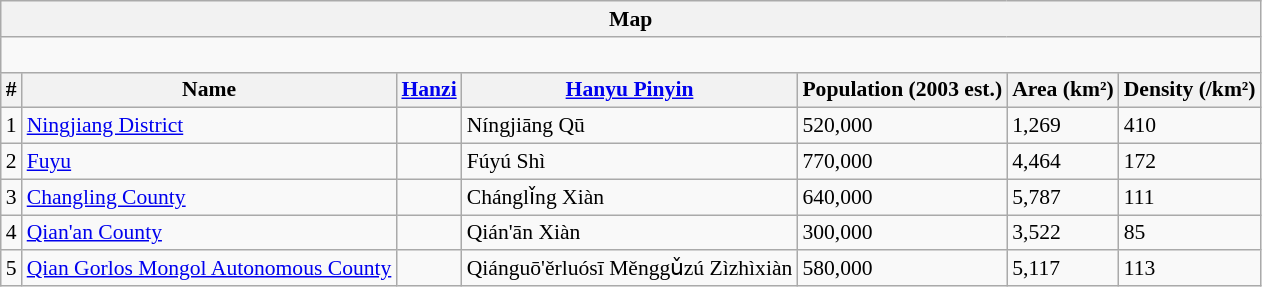<table class="wikitable"  style="font-size:90%;" align=center>
<tr>
<th colspan=7 align="center">Map</th>
</tr>
<tr>
<td colspan=7 align="center"><div><br> 







</div></td>
</tr>
<tr>
<th>#</th>
<th>Name</th>
<th><a href='#'>Hanzi</a></th>
<th><a href='#'>Hanyu Pinyin</a></th>
<th>Population (2003 est.)</th>
<th>Area (km²)</th>
<th>Density (/km²)</th>
</tr>
<tr --------->
<td>1</td>
<td><a href='#'>Ningjiang District</a></td>
<td></td>
<td>Níngjiāng Qū</td>
<td>520,000</td>
<td>1,269</td>
<td>410</td>
</tr>
<tr --------->
<td>2</td>
<td><a href='#'>Fuyu</a></td>
<td></td>
<td>Fúyú Shì</td>
<td>770,000</td>
<td>4,464</td>
<td>172</td>
</tr>
<tr --------->
<td>3</td>
<td><a href='#'>Changling County</a></td>
<td></td>
<td>Chánglǐng Xiàn</td>
<td>640,000</td>
<td>5,787</td>
<td>111</td>
</tr>
<tr --------->
<td>4</td>
<td><a href='#'>Qian'an County</a></td>
<td></td>
<td>Qián'ān Xiàn</td>
<td>300,000</td>
<td>3,522</td>
<td>85</td>
</tr>
<tr --------->
<td>5</td>
<td><a href='#'>Qian Gorlos Mongol Autonomous County</a></td>
<td></td>
<td>Qiánguō'ěrluósī Měnggǔzú Zìzhìxiàn</td>
<td>580,000</td>
<td>5,117</td>
<td>113</td>
</tr>
</table>
